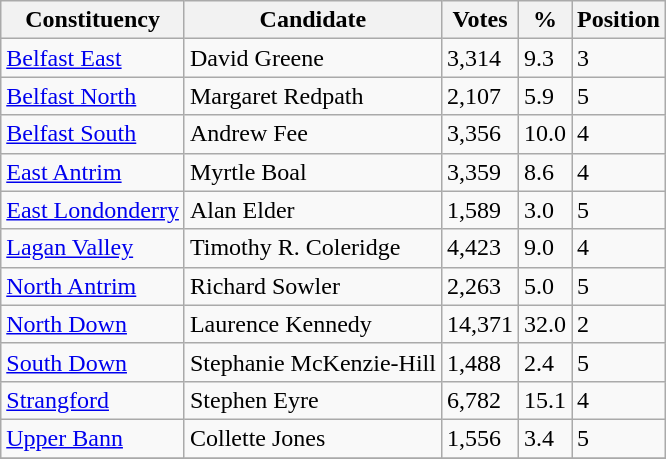<table class="wikitable sortable">
<tr>
<th>Constituency</th>
<th>Candidate</th>
<th>Votes</th>
<th>%</th>
<th>Position</th>
</tr>
<tr>
<td><a href='#'>Belfast East</a></td>
<td>David Greene</td>
<td>3,314</td>
<td>9.3</td>
<td>3</td>
</tr>
<tr>
<td><a href='#'>Belfast North</a></td>
<td>Margaret Redpath</td>
<td>2,107</td>
<td>5.9</td>
<td>5</td>
</tr>
<tr>
<td><a href='#'>Belfast South</a></td>
<td>Andrew Fee</td>
<td>3,356</td>
<td>10.0</td>
<td>4</td>
</tr>
<tr>
<td><a href='#'>East Antrim</a></td>
<td>Myrtle Boal</td>
<td>3,359</td>
<td>8.6</td>
<td>4</td>
</tr>
<tr>
<td><a href='#'>East Londonderry</a></td>
<td>Alan Elder</td>
<td>1,589</td>
<td>3.0</td>
<td>5</td>
</tr>
<tr>
<td><a href='#'>Lagan Valley</a></td>
<td>Timothy R. Coleridge</td>
<td>4,423</td>
<td>9.0</td>
<td>4</td>
</tr>
<tr>
<td><a href='#'>North Antrim</a></td>
<td>Richard Sowler</td>
<td>2,263</td>
<td>5.0</td>
<td>5</td>
</tr>
<tr>
<td><a href='#'>North Down</a></td>
<td>Laurence Kennedy</td>
<td>14,371</td>
<td>32.0</td>
<td>2</td>
</tr>
<tr>
<td><a href='#'>South Down</a></td>
<td>Stephanie McKenzie-Hill</td>
<td>1,488</td>
<td>2.4</td>
<td>5</td>
</tr>
<tr>
<td><a href='#'>Strangford</a></td>
<td>Stephen Eyre</td>
<td>6,782</td>
<td>15.1</td>
<td>4</td>
</tr>
<tr>
<td><a href='#'>Upper Bann</a></td>
<td>Collette Jones</td>
<td>1,556</td>
<td>3.4</td>
<td>5</td>
</tr>
<tr>
</tr>
</table>
